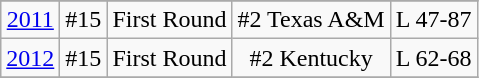<table class="wikitable" style="text-align:center">
<tr>
</tr>
<tr>
<td rowspan=1><a href='#'>2011</a></td>
<td>#15</td>
<td>First Round</td>
<td>#2 Texas A&M</td>
<td>L 47-87</td>
</tr>
<tr style="text-align:center;">
<td rowspan=1><a href='#'>2012</a></td>
<td>#15</td>
<td>First Round</td>
<td>#2 Kentucky</td>
<td>L 62-68</td>
</tr>
<tr style="text-align:center;">
</tr>
</table>
